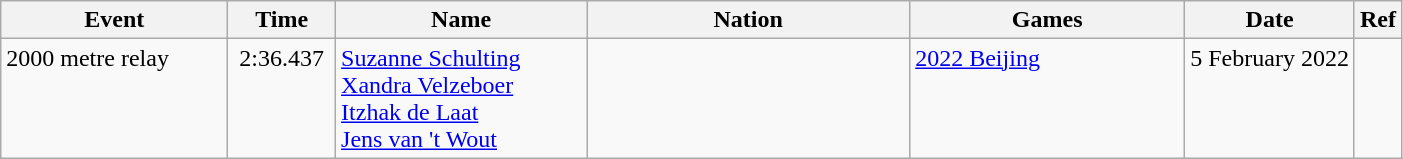<table class="wikitable">
<tr>
<th style="width:9em">Event</th>
<th>Time</th>
<th style="width:10em">Name</th>
<th style="width:13em">Nation</th>
<th style="width:11em">Games</th>
<th>Date</th>
<th>Ref</th>
</tr>
<tr valign=top>
<td>2000 metre relay</td>
<td align=right> 2:36.437 </td>
<td><a href='#'>Suzanne Schulting</a><br><a href='#'>Xandra Velzeboer</a><br><a href='#'>Itzhak de Laat</a><br><a href='#'>Jens van 't Wout</a></td>
<td></td>
<td><a href='#'>2022 Beijing</a></td>
<td>5 February 2022</td>
<td></td>
</tr>
</table>
